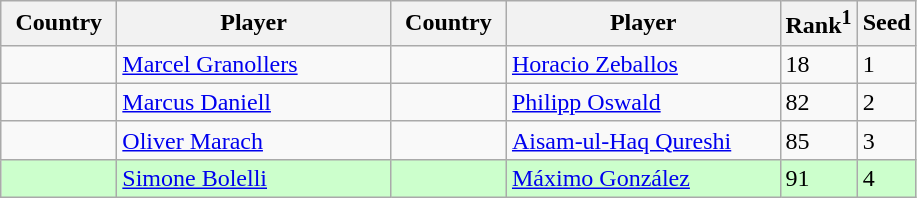<table class="sortable wikitable">
<tr>
<th width="70">Country</th>
<th width="175">Player</th>
<th width="70">Country</th>
<th width="175">Player</th>
<th>Rank<sup>1</sup></th>
<th>Seed</th>
</tr>
<tr>
<td></td>
<td><a href='#'>Marcel Granollers</a></td>
<td></td>
<td><a href='#'>Horacio Zeballos</a></td>
<td>18</td>
<td>1</td>
</tr>
<tr>
<td></td>
<td><a href='#'>Marcus Daniell</a></td>
<td></td>
<td><a href='#'>Philipp Oswald</a></td>
<td>82</td>
<td>2</td>
</tr>
<tr>
<td></td>
<td><a href='#'>Oliver Marach</a></td>
<td></td>
<td><a href='#'>Aisam-ul-Haq Qureshi</a></td>
<td>85</td>
<td>3</td>
</tr>
<tr bgcolor=#cfc>
<td></td>
<td><a href='#'>Simone Bolelli</a></td>
<td></td>
<td><a href='#'>Máximo González</a></td>
<td>91</td>
<td>4</td>
</tr>
</table>
